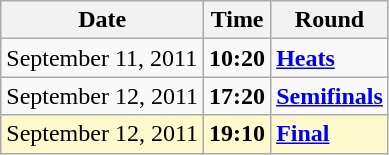<table class="wikitable">
<tr>
<th>Date</th>
<th>Time</th>
<th>Round</th>
</tr>
<tr>
<td>September 11, 2011</td>
<td><strong>10:20</strong></td>
<td><strong><a href='#'>Heats</a></strong></td>
</tr>
<tr>
<td>September 12, 2011</td>
<td><strong>17:20</strong></td>
<td><strong><a href='#'>Semifinals</a></strong></td>
</tr>
<tr style=background:lemonchiffon>
<td>September 12, 2011</td>
<td><strong>19:10</strong></td>
<td><strong><a href='#'>Final</a></strong></td>
</tr>
</table>
